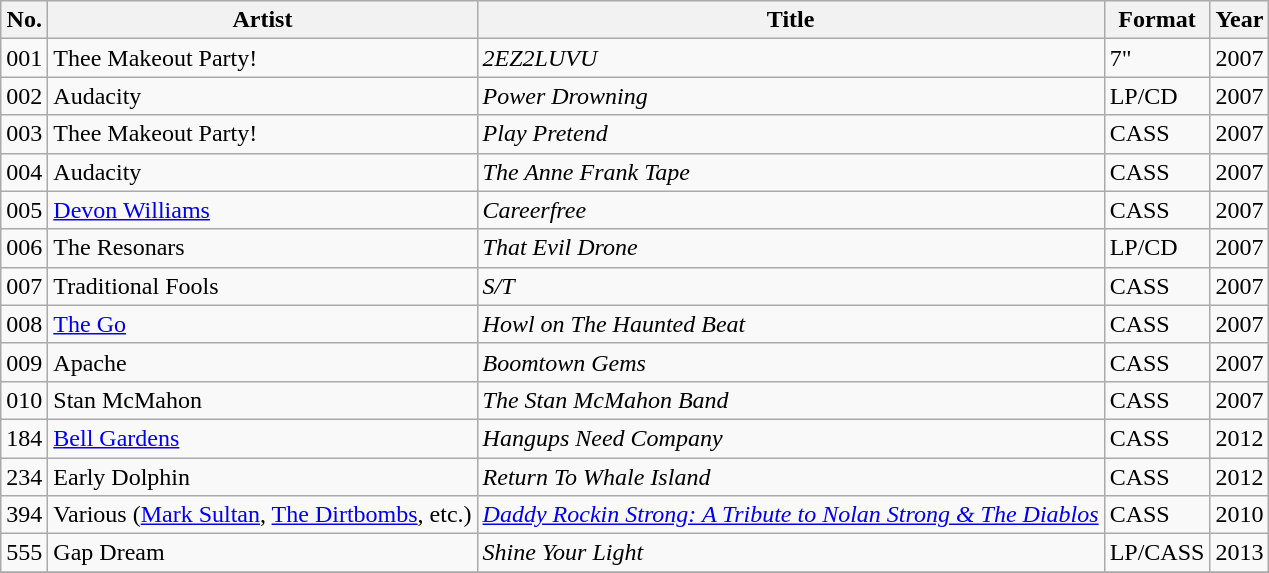<table class="sortable wikitable">
<tr>
<th>No.</th>
<th>Artist</th>
<th>Title</th>
<th>Format</th>
<th>Year</th>
</tr>
<tr>
<td>001</td>
<td>Thee Makeout Party!</td>
<td><em>2EZ2LUVU</em></td>
<td>7"</td>
<td>2007</td>
</tr>
<tr>
<td>002</td>
<td>Audacity</td>
<td><em>Power Drowning</em></td>
<td>LP/CD</td>
<td>2007</td>
</tr>
<tr>
<td>003</td>
<td>Thee Makeout Party!</td>
<td><em>Play Pretend</em></td>
<td>CASS</td>
<td>2007</td>
</tr>
<tr>
<td>004</td>
<td>Audacity</td>
<td><em>The Anne Frank Tape</em></td>
<td>CASS</td>
<td>2007</td>
</tr>
<tr>
<td>005</td>
<td><a href='#'>Devon Williams</a></td>
<td><em>Careerfree</em></td>
<td>CASS</td>
<td>2007</td>
</tr>
<tr>
<td>006</td>
<td>The Resonars</td>
<td><em>That Evil Drone</em></td>
<td>LP/CD</td>
<td>2007</td>
</tr>
<tr>
<td>007</td>
<td>Traditional Fools</td>
<td><em>S/T</em></td>
<td>CASS</td>
<td>2007</td>
</tr>
<tr>
<td>008</td>
<td><a href='#'>The Go</a></td>
<td><em>Howl on The Haunted Beat</em></td>
<td>CASS</td>
<td>2007</td>
</tr>
<tr>
<td>009</td>
<td>Apache</td>
<td><em>Boomtown Gems</em></td>
<td>CASS</td>
<td>2007</td>
</tr>
<tr>
<td>010</td>
<td>Stan McMahon</td>
<td><em>The Stan McMahon Band</em></td>
<td>CASS</td>
<td>2007</td>
</tr>
<tr>
<td>184</td>
<td><a href='#'>Bell Gardens</a></td>
<td><em>Hangups Need Company</em></td>
<td>CASS</td>
<td>2012</td>
</tr>
<tr>
<td>234</td>
<td>Early Dolphin</td>
<td><em>Return To Whale Island</em></td>
<td>CASS</td>
<td>2012</td>
</tr>
<tr>
<td>394</td>
<td>Various (<a href='#'>Mark Sultan</a>, <a href='#'>The Dirtbombs</a>, etc.)</td>
<td><em><a href='#'>Daddy Rockin Strong: A Tribute to Nolan Strong & The Diablos</a></em></td>
<td>CASS</td>
<td>2010</td>
</tr>
<tr>
<td>555</td>
<td>Gap Dream</td>
<td><em>Shine Your Light</em></td>
<td>LP/CASS</td>
<td>2013</td>
</tr>
<tr>
</tr>
</table>
